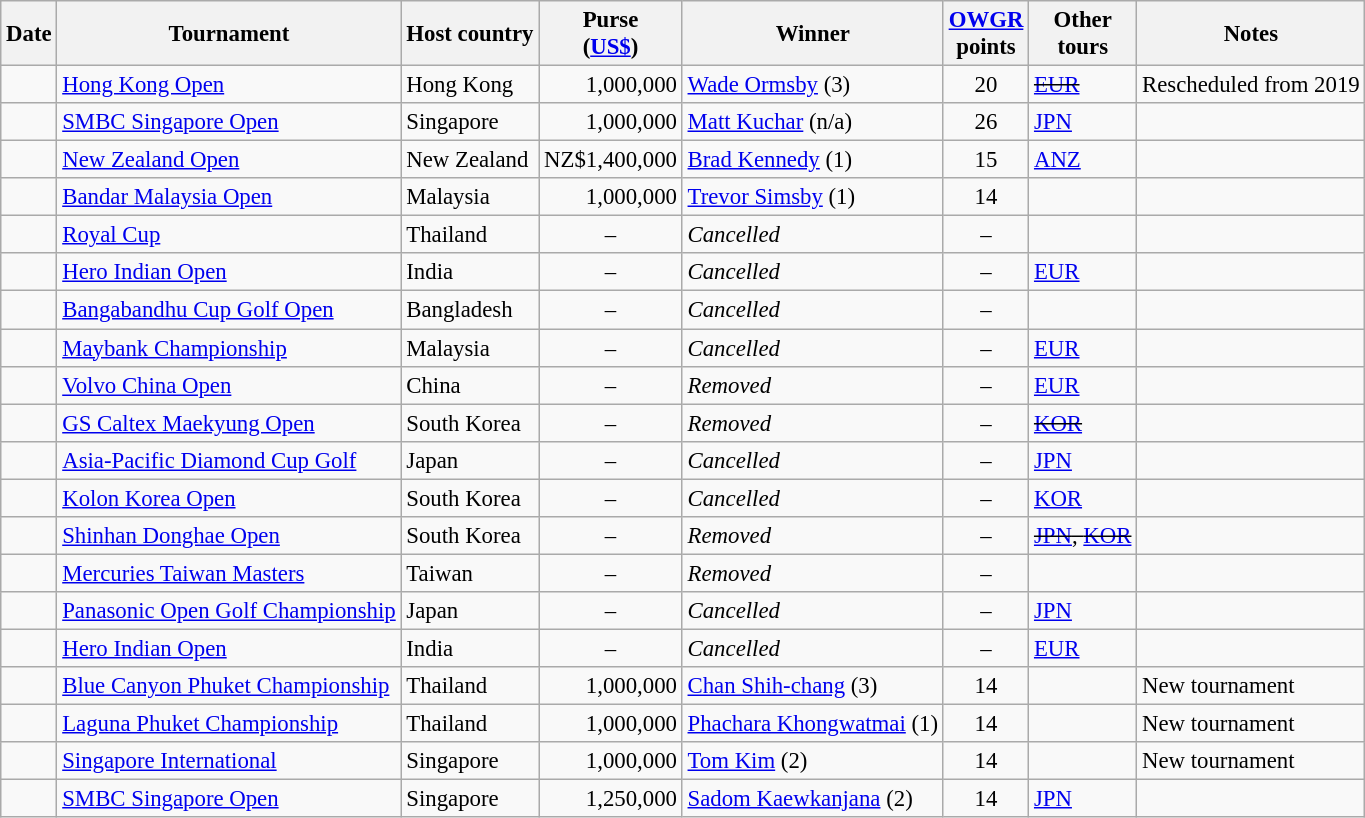<table class="wikitable" style="font-size:95%">
<tr>
<th>Date</th>
<th>Tournament</th>
<th>Host country</th>
<th>Purse<br>(<a href='#'>US$</a>)</th>
<th>Winner</th>
<th><a href='#'>OWGR</a><br>points</th>
<th>Other<br>tours</th>
<th>Notes</th>
</tr>
<tr>
<td align=right></td>
<td><a href='#'>Hong Kong Open</a></td>
<td>Hong Kong</td>
<td align=right>1,000,000</td>
<td> <a href='#'>Wade Ormsby</a> (3)</td>
<td align=center>20</td>
<td><s><a href='#'>EUR</a></s></td>
<td>Rescheduled from 2019</td>
</tr>
<tr>
<td align=right></td>
<td><a href='#'>SMBC Singapore Open</a></td>
<td>Singapore</td>
<td align=right>1,000,000</td>
<td> <a href='#'>Matt Kuchar</a> (n/a)</td>
<td align=center>26</td>
<td><a href='#'>JPN</a></td>
<td></td>
</tr>
<tr>
<td align=right></td>
<td><a href='#'>New Zealand Open</a></td>
<td>New Zealand</td>
<td align=right>NZ$1,400,000</td>
<td> <a href='#'>Brad Kennedy</a> (1)</td>
<td align=center>15</td>
<td><a href='#'>ANZ</a></td>
<td></td>
</tr>
<tr>
<td align=right></td>
<td><a href='#'>Bandar Malaysia Open</a></td>
<td>Malaysia</td>
<td align=right>1,000,000</td>
<td> <a href='#'>Trevor Simsby</a> (1)</td>
<td align=center>14</td>
<td></td>
<td></td>
</tr>
<tr>
<td align=right><s></s></td>
<td><a href='#'>Royal Cup</a></td>
<td>Thailand</td>
<td align=center>–</td>
<td><em>Cancelled</em></td>
<td align=center>–</td>
<td></td>
<td></td>
</tr>
<tr>
<td align=right><s></s></td>
<td><a href='#'>Hero Indian Open</a></td>
<td>India</td>
<td align=center>–</td>
<td><em>Cancelled</em></td>
<td align=center>–</td>
<td><a href='#'>EUR</a></td>
<td></td>
</tr>
<tr>
<td align=right><s></s></td>
<td><a href='#'>Bangabandhu Cup Golf Open</a></td>
<td>Bangladesh</td>
<td align=center>–</td>
<td><em>Cancelled</em></td>
<td align=center>–</td>
<td></td>
<td></td>
</tr>
<tr>
<td align=right><s></s></td>
<td><a href='#'>Maybank Championship</a></td>
<td>Malaysia</td>
<td align=center>–</td>
<td><em>Cancelled</em></td>
<td align=center>–</td>
<td><a href='#'>EUR</a></td>
<td></td>
</tr>
<tr>
<td align=right><s></s></td>
<td><a href='#'>Volvo China Open</a></td>
<td>China</td>
<td align=center>–</td>
<td><em>Removed</em></td>
<td align=center>–</td>
<td><a href='#'>EUR</a></td>
<td></td>
</tr>
<tr>
<td align=right><s></s></td>
<td><a href='#'>GS Caltex Maekyung Open</a></td>
<td>South Korea</td>
<td align=center>–</td>
<td><em>Removed</em></td>
<td align=center>–</td>
<td><s><a href='#'>KOR</a></s></td>
<td></td>
</tr>
<tr>
<td align=right><s></s></td>
<td><a href='#'>Asia-Pacific Diamond Cup Golf</a></td>
<td>Japan</td>
<td align=center>–</td>
<td><em>Cancelled</em></td>
<td align=center>–</td>
<td><a href='#'>JPN</a></td>
<td></td>
</tr>
<tr>
<td align=right><s></s></td>
<td><a href='#'>Kolon Korea Open</a></td>
<td>South Korea</td>
<td align=center>–</td>
<td><em>Cancelled</em></td>
<td align=center>–</td>
<td><a href='#'>KOR</a></td>
<td></td>
</tr>
<tr>
<td align=right><s></s></td>
<td><a href='#'>Shinhan Donghae Open</a></td>
<td>South Korea</td>
<td align=center>–</td>
<td><em>Removed</em></td>
<td align=center>–</td>
<td><s><a href='#'>JPN</a>, <a href='#'>KOR</a></s></td>
<td></td>
</tr>
<tr>
<td align=right><s></s></td>
<td><a href='#'>Mercuries Taiwan Masters</a></td>
<td>Taiwan</td>
<td align=center>–</td>
<td><em>Removed</em></td>
<td align=center>–</td>
<td></td>
<td></td>
</tr>
<tr>
<td align=right><s></s></td>
<td><a href='#'>Panasonic Open Golf Championship</a></td>
<td>Japan</td>
<td align=center>–</td>
<td><em>Cancelled</em></td>
<td align=center>–</td>
<td><a href='#'>JPN</a></td>
<td></td>
</tr>
<tr>
<td align=right><s></s></td>
<td><a href='#'>Hero Indian Open</a></td>
<td>India</td>
<td align=center>–</td>
<td><em>Cancelled</em></td>
<td align=center>–</td>
<td><a href='#'>EUR</a></td>
<td></td>
</tr>
<tr>
<td align=right></td>
<td><a href='#'>Blue Canyon Phuket Championship</a></td>
<td>Thailand</td>
<td align=right>1,000,000</td>
<td> <a href='#'>Chan Shih-chang</a> (3)</td>
<td align=center>14</td>
<td></td>
<td>New tournament</td>
</tr>
<tr>
<td align=right></td>
<td><a href='#'>Laguna Phuket Championship</a></td>
<td>Thailand</td>
<td align=right>1,000,000</td>
<td> <a href='#'>Phachara Khongwatmai</a> (1)</td>
<td align=center>14</td>
<td></td>
<td>New tournament</td>
</tr>
<tr>
<td align=right></td>
<td><a href='#'>Singapore International</a></td>
<td>Singapore</td>
<td align=right>1,000,000</td>
<td> <a href='#'>Tom Kim</a> (2)</td>
<td align=center>14</td>
<td></td>
<td>New tournament</td>
</tr>
<tr>
<td align=right></td>
<td><a href='#'>SMBC Singapore Open</a></td>
<td>Singapore</td>
<td align=right>1,250,000</td>
<td> <a href='#'>Sadom Kaewkanjana</a> (2)</td>
<td align=center>14</td>
<td><a href='#'>JPN</a></td>
<td></td>
</tr>
</table>
